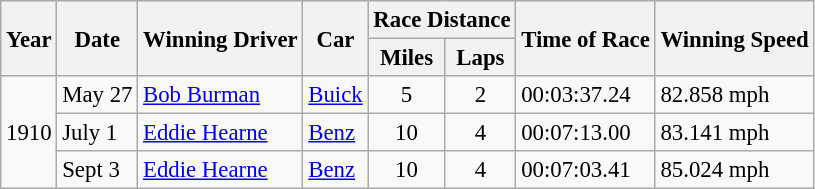<table class="wikitable" style="font-size: 95%;">
<tr>
<th rowspan="2">Year</th>
<th rowspan="2">Date</th>
<th rowspan="2">Winning Driver</th>
<th rowspan="2">Car</th>
<th colspan="2">Race Distance</th>
<th rowspan="2">Time of Race</th>
<th rowspan="2">Winning Speed</th>
</tr>
<tr>
<th>Miles</th>
<th>Laps</th>
</tr>
<tr>
<td rowspan="3">1910</td>
<td>May 27</td>
<td> <a href='#'>Bob Burman</a></td>
<td><a href='#'>Buick</a></td>
<td align="center">5</td>
<td align="center">2</td>
<td>00:03:37.24</td>
<td>82.858 mph</td>
</tr>
<tr>
<td>July 1</td>
<td> <a href='#'>Eddie Hearne</a></td>
<td><a href='#'>Benz</a></td>
<td align="center">10</td>
<td align="center">4</td>
<td>00:07:13.00</td>
<td>83.141 mph</td>
</tr>
<tr>
<td>Sept 3</td>
<td> <a href='#'>Eddie Hearne</a></td>
<td><a href='#'>Benz</a></td>
<td align="center">10</td>
<td align="center">4</td>
<td>00:07:03.41</td>
<td>85.024 mph</td>
</tr>
</table>
